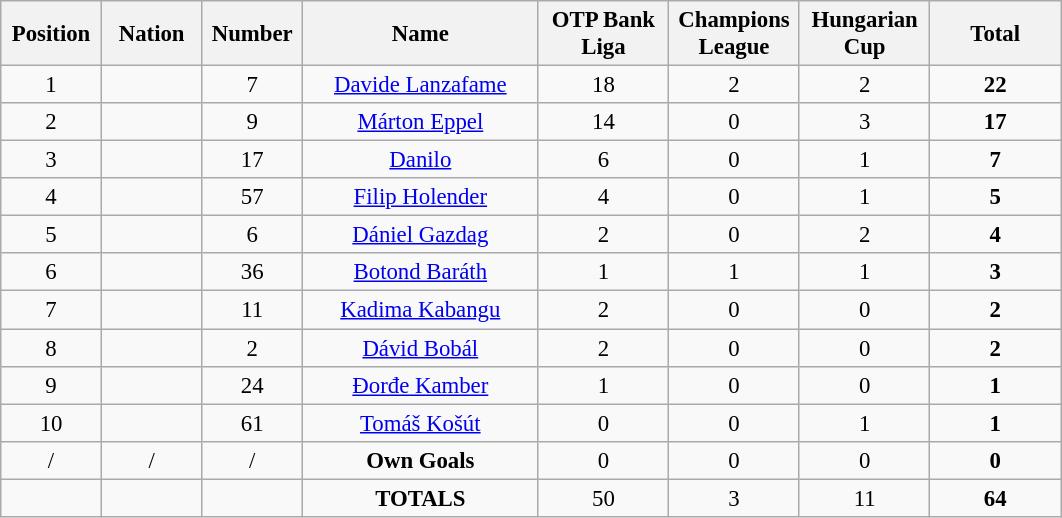<table class="wikitable" style="font-size: 95%; text-align: center;">
<tr>
<th width=60>Position</th>
<th width=60>Nation</th>
<th width=60>Number</th>
<th width=150>Name</th>
<th width=80>OTP Bank Liga</th>
<th width=80>Champions League</th>
<th width=80>Hungarian Cup</th>
<th width=80>Total</th>
</tr>
<tr>
<td>1</td>
<td></td>
<td>7</td>
<td><a href='#'>Davide Lanzafame</a></td>
<td>18</td>
<td>2</td>
<td>2</td>
<td><strong>22</strong></td>
</tr>
<tr>
<td>2</td>
<td></td>
<td>9</td>
<td><a href='#'>Márton Eppel</a></td>
<td>14</td>
<td>0</td>
<td>3</td>
<td><strong>17</strong></td>
</tr>
<tr>
<td>3</td>
<td></td>
<td>17</td>
<td><a href='#'>Danilo</a></td>
<td>6</td>
<td>0</td>
<td>1</td>
<td><strong>7</strong></td>
</tr>
<tr>
<td>4</td>
<td></td>
<td>57</td>
<td><a href='#'>Filip Holender</a></td>
<td>4</td>
<td>0</td>
<td>1</td>
<td><strong>5</strong></td>
</tr>
<tr>
<td>5</td>
<td></td>
<td>6</td>
<td><a href='#'>Dániel Gazdag</a></td>
<td>2</td>
<td>0</td>
<td>2</td>
<td><strong>4</strong></td>
</tr>
<tr>
<td>6</td>
<td></td>
<td>36</td>
<td><a href='#'>Botond Baráth</a></td>
<td>1</td>
<td>1</td>
<td>1</td>
<td><strong>3</strong></td>
</tr>
<tr>
<td>7</td>
<td></td>
<td>11</td>
<td><a href='#'>Kadima Kabangu</a></td>
<td>2</td>
<td>0</td>
<td>0</td>
<td><strong>2</strong></td>
</tr>
<tr>
<td>8</td>
<td></td>
<td>2</td>
<td><a href='#'>Dávid Bobál</a></td>
<td>2</td>
<td>0</td>
<td>0</td>
<td><strong>2</strong></td>
</tr>
<tr>
<td>9</td>
<td></td>
<td>24</td>
<td><a href='#'>Đorđe Kamber</a></td>
<td>1</td>
<td>0</td>
<td>0</td>
<td><strong>1</strong></td>
</tr>
<tr>
<td>10</td>
<td></td>
<td>61</td>
<td><a href='#'>Tomáš Košút</a></td>
<td>0</td>
<td>0</td>
<td>1</td>
<td><strong>1</strong></td>
</tr>
<tr>
<td>/</td>
<td>/</td>
<td>/</td>
<td><strong>Own Goals</strong></td>
<td>0</td>
<td>0</td>
<td>0</td>
<td><strong>0</strong></td>
</tr>
<tr>
<td></td>
<td></td>
<td></td>
<td><strong>TOTALS</strong></td>
<td>50</td>
<td>3</td>
<td>11</td>
<td><strong>64</strong></td>
</tr>
</table>
